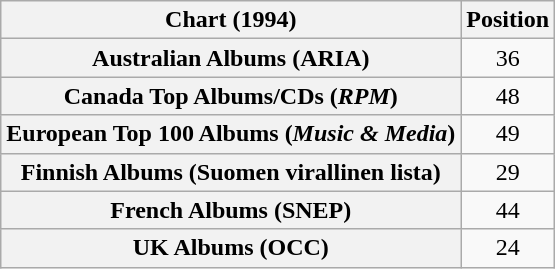<table class="wikitable sortable plainrowheaders" style="text-align:center;">
<tr>
<th scope="column">Chart (1994)</th>
<th scope="column">Position</th>
</tr>
<tr>
<th scope="row">Australian Albums (ARIA)</th>
<td>36</td>
</tr>
<tr>
<th scope="row">Canada Top Albums/CDs (<em>RPM</em>)</th>
<td>48</td>
</tr>
<tr>
<th scope="row">European Top 100 Albums (<em>Music & Media</em>)</th>
<td>49</td>
</tr>
<tr>
<th scope="row">Finnish Albums (Suomen virallinen lista)</th>
<td>29</td>
</tr>
<tr>
<th scope="row">French Albums (SNEP)</th>
<td>44</td>
</tr>
<tr>
<th scope="row">UK Albums (OCC)</th>
<td>24</td>
</tr>
</table>
